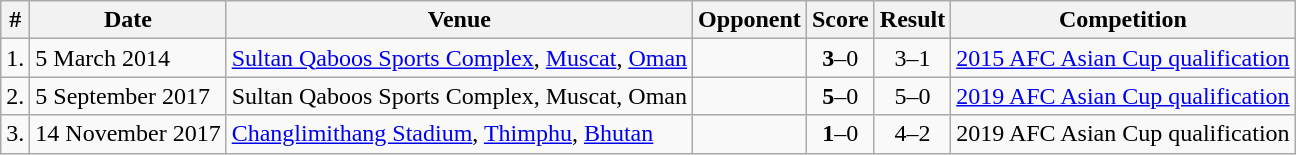<table class="wikitable">
<tr>
<th>#</th>
<th>Date</th>
<th>Venue</th>
<th>Opponent</th>
<th>Score</th>
<th>Result</th>
<th>Competition</th>
</tr>
<tr>
<td>1.</td>
<td>5 March 2014</td>
<td><a href='#'>Sultan Qaboos Sports Complex</a>, <a href='#'>Muscat</a>, <a href='#'>Oman</a></td>
<td></td>
<td align=center><strong>3</strong>–0</td>
<td align=center>3–1</td>
<td><a href='#'>2015 AFC Asian Cup qualification</a></td>
</tr>
<tr>
<td>2.</td>
<td>5 September 2017</td>
<td>Sultan Qaboos Sports Complex, Muscat, Oman</td>
<td></td>
<td align=center><strong>5</strong>–0</td>
<td align=center>5–0</td>
<td><a href='#'>2019 AFC Asian Cup qualification</a></td>
</tr>
<tr>
<td>3.</td>
<td>14 November 2017</td>
<td><a href='#'>Changlimithang Stadium</a>, <a href='#'>Thimphu</a>, <a href='#'>Bhutan</a></td>
<td></td>
<td align=center><strong>1</strong>–0</td>
<td align=center>4–2</td>
<td>2019 AFC Asian Cup qualification</td>
</tr>
</table>
